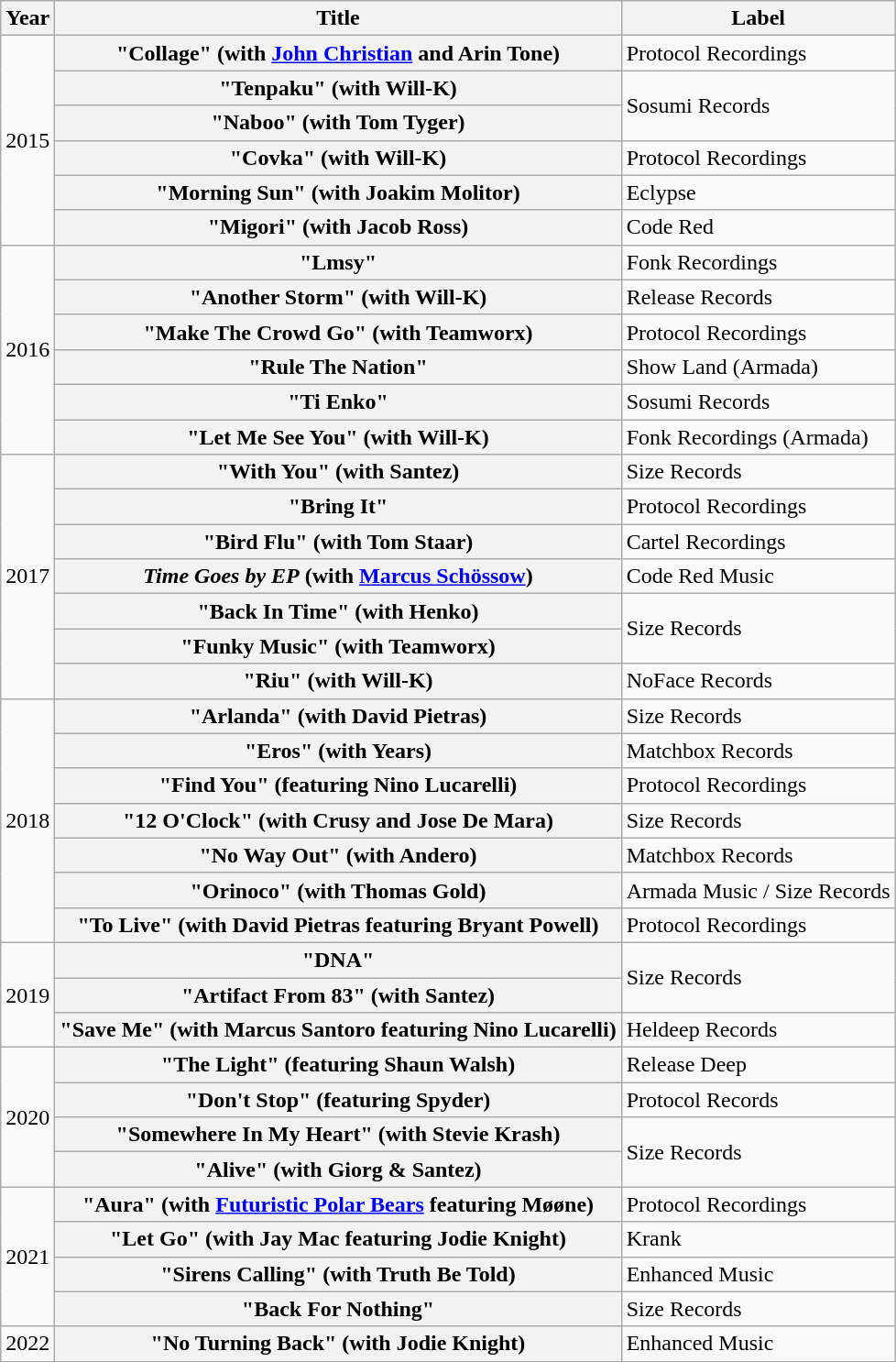<table class="wikitable plainrowheaders">
<tr>
<th>Year</th>
<th>Title</th>
<th>Label</th>
</tr>
<tr>
<td rowspan= "6">2015</td>
<th scope="row">"Collage" (with <a href='#'>John Christian</a> and Arin Tone)</th>
<td>Protocol Recordings</td>
</tr>
<tr>
<th scope="row">"Tenpaku" (with Will-K)</th>
<td rowspan="2">Sosumi Records</td>
</tr>
<tr>
<th scope="row">"Naboo" (with Tom Tyger)</th>
</tr>
<tr>
<th scope="row">"Covka"  (with Will-K)</th>
<td>Protocol Recordings</td>
</tr>
<tr>
<th scope="row">"Morning Sun" (with Joakim Molitor)</th>
<td>Eclypse</td>
</tr>
<tr>
<th scope="row">"Migori" (with Jacob Ross)</th>
<td>Code Red</td>
</tr>
<tr>
<td rowspan= "6">2016</td>
<th scope="row">"Lmsy"</th>
<td>Fonk Recordings</td>
</tr>
<tr>
<th scope="row">"Another Storm" (with Will-K)</th>
<td>Release Records</td>
</tr>
<tr>
<th scope="row">"Make The Crowd Go" (with Teamworx)</th>
<td>Protocol Recordings</td>
</tr>
<tr>
<th scope="row">"Rule The Nation"</th>
<td>Show Land (Armada)</td>
</tr>
<tr>
<th scope="row">"Ti Enko"</th>
<td>Sosumi Records</td>
</tr>
<tr>
<th scope="row">"Let Me See You" (with Will-K)</th>
<td>Fonk Recordings (Armada)</td>
</tr>
<tr>
<td rowspan= "7">2017</td>
<th scope="row">"With You" (with Santez)</th>
<td>Size Records</td>
</tr>
<tr>
<th scope="row">"Bring It"</th>
<td>Protocol Recordings</td>
</tr>
<tr>
<th scope="row">"Bird Flu" (with Tom Staar)</th>
<td>Cartel Recordings</td>
</tr>
<tr>
<th scope="row"><em>Time Goes by EP</em> (with <a href='#'>Marcus Schössow</a>)</th>
<td>Code Red Music</td>
</tr>
<tr>
<th scope="row">"Back In Time" (with Henko)</th>
<td rowspan="2">Size Records</td>
</tr>
<tr>
<th scope="row">"Funky Music" (with Teamworx)</th>
</tr>
<tr>
<th scope="row">"Riu" (with Will-K)</th>
<td>NoFace Records</td>
</tr>
<tr>
<td rowspan="7">2018</td>
<th scope="row">"Arlanda" (with David Pietras)</th>
<td>Size Records</td>
</tr>
<tr>
<th scope="row">"Eros" (with Years)</th>
<td>Matchbox Records</td>
</tr>
<tr>
<th scope="row">"Find You" (featuring Nino Lucarelli)</th>
<td>Protocol Recordings</td>
</tr>
<tr>
<th scope="row">"12 O'Clock" (with Crusy and Jose De Mara)</th>
<td>Size Records</td>
</tr>
<tr>
<th scope="row">"No Way Out" (with Andero)</th>
<td>Matchbox Records</td>
</tr>
<tr>
<th scope="row">"Orinoco" (with Thomas Gold)</th>
<td>Armada Music / Size Records</td>
</tr>
<tr>
<th scope="row">"To Live" (with David Pietras featuring Bryant Powell)</th>
<td>Protocol Recordings</td>
</tr>
<tr>
<td rowspan="3">2019</td>
<th scope="row">"DNA"</th>
<td rowspan="2">Size Records</td>
</tr>
<tr>
<th scope="row">"Artifact From 83" (with Santez)</th>
</tr>
<tr>
<th scope="row">"Save Me" (with Marcus Santoro featuring Nino Lucarelli)</th>
<td>Heldeep Records</td>
</tr>
<tr>
<td rowspan="4">2020</td>
<th scope="row">"The Light" (featuring Shaun Walsh)</th>
<td>Release Deep</td>
</tr>
<tr>
<th scope="row">"Don't Stop" (featuring Spyder)</th>
<td>Protocol Records</td>
</tr>
<tr>
<th scope="row">"Somewhere In My Heart" (with Stevie Krash)</th>
<td rowspan="2">Size Records</td>
</tr>
<tr>
<th scope="row">"Alive" (with Giorg & Santez)</th>
</tr>
<tr>
<td rowspan="4">2021</td>
<th scope="row">"Aura" (with <a href='#'>Futuristic Polar Bears</a> featuring Møøne)</th>
<td>Protocol Recordings</td>
</tr>
<tr>
<th scope="row">"Let Go" (with Jay Mac featuring Jodie Knight)</th>
<td>Krank</td>
</tr>
<tr>
<th scope="row">"Sirens Calling" (with Truth Be Told)</th>
<td>Enhanced Music</td>
</tr>
<tr>
<th scope="row">"Back For Nothing"</th>
<td>Size Records</td>
</tr>
<tr>
<td>2022</td>
<th scope="row">"No Turning Back" (with Jodie Knight)</th>
<td>Enhanced Music</td>
</tr>
</table>
